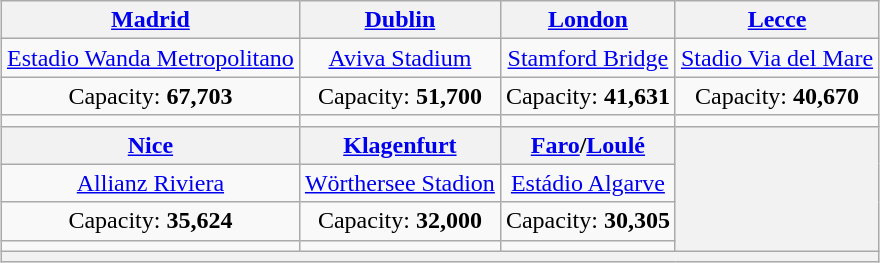<table class="wikitable" style="margin:0.5em auto; text-align:center">
<tr>
<th> <a href='#'>Madrid</a></th>
<th> <a href='#'>Dublin</a></th>
<th> <a href='#'>London</a></th>
<th> <a href='#'>Lecce</a></th>
</tr>
<tr>
<td><a href='#'>Estadio Wanda Metropolitano</a></td>
<td><a href='#'>Aviva Stadium</a></td>
<td><a href='#'>Stamford Bridge</a></td>
<td><a href='#'>Stadio Via del Mare</a></td>
</tr>
<tr>
<td>Capacity: <strong>67,703</strong></td>
<td>Capacity: <strong>51,700</strong></td>
<td>Capacity: <strong>41,631</strong></td>
<td>Capacity: <strong>40,670</strong></td>
</tr>
<tr>
<td></td>
<td></td>
<td></td>
<td></td>
</tr>
<tr>
<th> <a href='#'>Nice</a></th>
<th> <a href='#'>Klagenfurt</a></th>
<th> <a href='#'>Faro</a>/<a href='#'>Loulé</a></th>
<th rowspan="4"></th>
</tr>
<tr>
<td><a href='#'>Allianz Riviera</a></td>
<td><a href='#'>Wörthersee Stadion</a></td>
<td><a href='#'>Estádio Algarve</a></td>
</tr>
<tr>
<td>Capacity: <strong>35,624</strong></td>
<td>Capacity: <strong>32,000</strong></td>
<td>Capacity: <strong>30,305</strong></td>
</tr>
<tr>
<td></td>
<td></td>
<td></td>
</tr>
<tr>
<th colspan="4"></th>
</tr>
</table>
